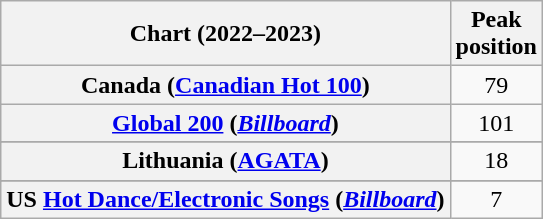<table class="wikitable sortable plainrowheaders" style="text-align:center">
<tr>
<th scope="col">Chart (2022–2023)</th>
<th scope="col">Peak<br>position</th>
</tr>
<tr>
<th scope="row">Canada (<a href='#'>Canadian Hot 100</a>)</th>
<td>79</td>
</tr>
<tr>
<th scope="row"><a href='#'>Global 200</a> (<em><a href='#'>Billboard</a></em>)</th>
<td>101</td>
</tr>
<tr>
</tr>
<tr>
<th scope="row">Lithuania (<a href='#'>AGATA</a>)</th>
<td>18</td>
</tr>
<tr>
</tr>
<tr>
</tr>
<tr>
</tr>
<tr>
<th scope="row">US <a href='#'>Hot Dance/Electronic Songs</a> (<em><a href='#'>Billboard</a></em>)</th>
<td>7</td>
</tr>
</table>
